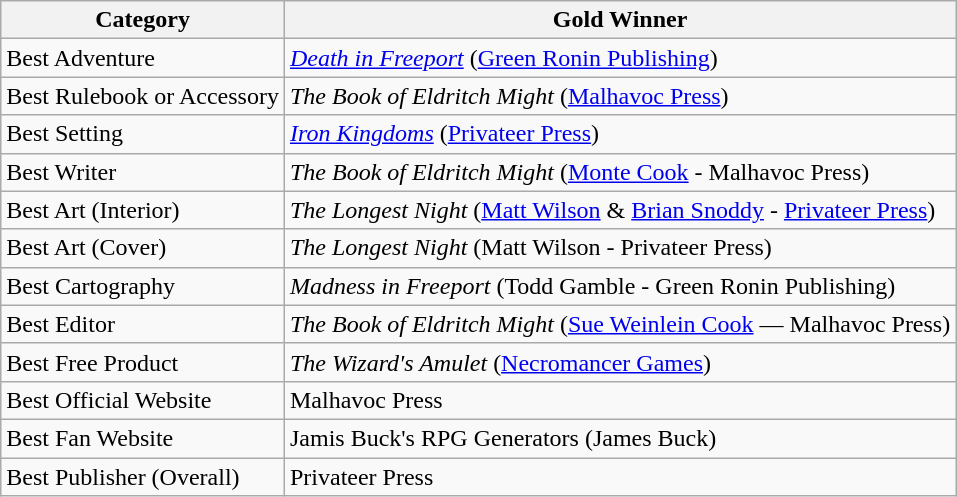<table class="wikitable">
<tr>
<th>Category</th>
<th>Gold Winner</th>
</tr>
<tr>
<td>Best Adventure</td>
<td><em><a href='#'>Death in Freeport</a></em> (<a href='#'>Green Ronin Publishing</a>)</td>
</tr>
<tr>
<td>Best Rulebook or Accessory</td>
<td><em>The Book of Eldritch Might</em> (<a href='#'>Malhavoc Press</a>)</td>
</tr>
<tr>
<td>Best Setting</td>
<td><em><a href='#'>Iron Kingdoms</a></em> (<a href='#'>Privateer Press</a>)</td>
</tr>
<tr>
<td>Best Writer</td>
<td><em>The Book of Eldritch Might</em> (<a href='#'>Monte Cook</a> - Malhavoc Press)</td>
</tr>
<tr>
<td>Best Art (Interior)</td>
<td><em>The Longest Night</em> (<a href='#'>Matt Wilson</a> & <a href='#'>Brian Snoddy</a> - <a href='#'>Privateer Press</a>)</td>
</tr>
<tr>
<td>Best Art (Cover)</td>
<td><em>The Longest Night</em> (Matt Wilson - Privateer Press)</td>
</tr>
<tr>
<td>Best Cartography</td>
<td><em>Madness in Freeport</em> (Todd Gamble - Green Ronin Publishing)</td>
</tr>
<tr>
<td>Best Editor</td>
<td><em>The Book of Eldritch Might</em> (<a href='#'>Sue Weinlein Cook</a> — Malhavoc Press)</td>
</tr>
<tr>
<td>Best Free Product</td>
<td><em>The Wizard's Amulet</em> (<a href='#'>Necromancer Games</a>)</td>
</tr>
<tr>
<td>Best Official Website</td>
<td>Malhavoc Press</td>
</tr>
<tr>
<td>Best Fan Website</td>
<td>Jamis Buck's RPG Generators (James Buck)</td>
</tr>
<tr>
<td>Best Publisher (Overall)</td>
<td>Privateer Press</td>
</tr>
</table>
